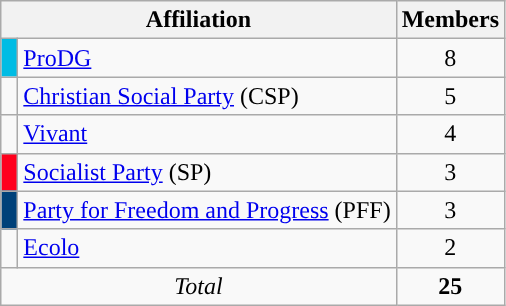<table class=wikitable>
<tr valign="bottom">
<th colspan="2">Affiliation</th>
<th>Members</th>
</tr>
<tr>
<td bgcolor="#00BCE4"> </td>
<td><a href='#'>ProDG</a></td>
<td align="center">8</td>
</tr>
<tr>
<td> </td>
<td><a href='#'>Christian Social Party</a> (CSP)</td>
<td align="center">5</td>
</tr>
<tr>
<td> </td>
<td><a href='#'>Vivant</a></td>
<td align="center">4</td>
</tr>
<tr>
<td bgcolor="#FF001C"> </td>
<td><a href='#'>Socialist Party</a> (SP)</td>
<td align="center">3</td>
</tr>
<tr>
<td bgcolor="#004179"> </td>
<td><a href='#'>Party for Freedom and Progress</a> (PFF)</td>
<td align="center">3</td>
</tr>
<tr>
<td> </td>
<td><a href='#'>Ecolo</a></td>
<td align="center">2</td>
</tr>
<tr>
<td colspan="2" align="center"><em>Total</em></td>
<td align="center"><strong>25</strong></td>
</tr>
</table>
